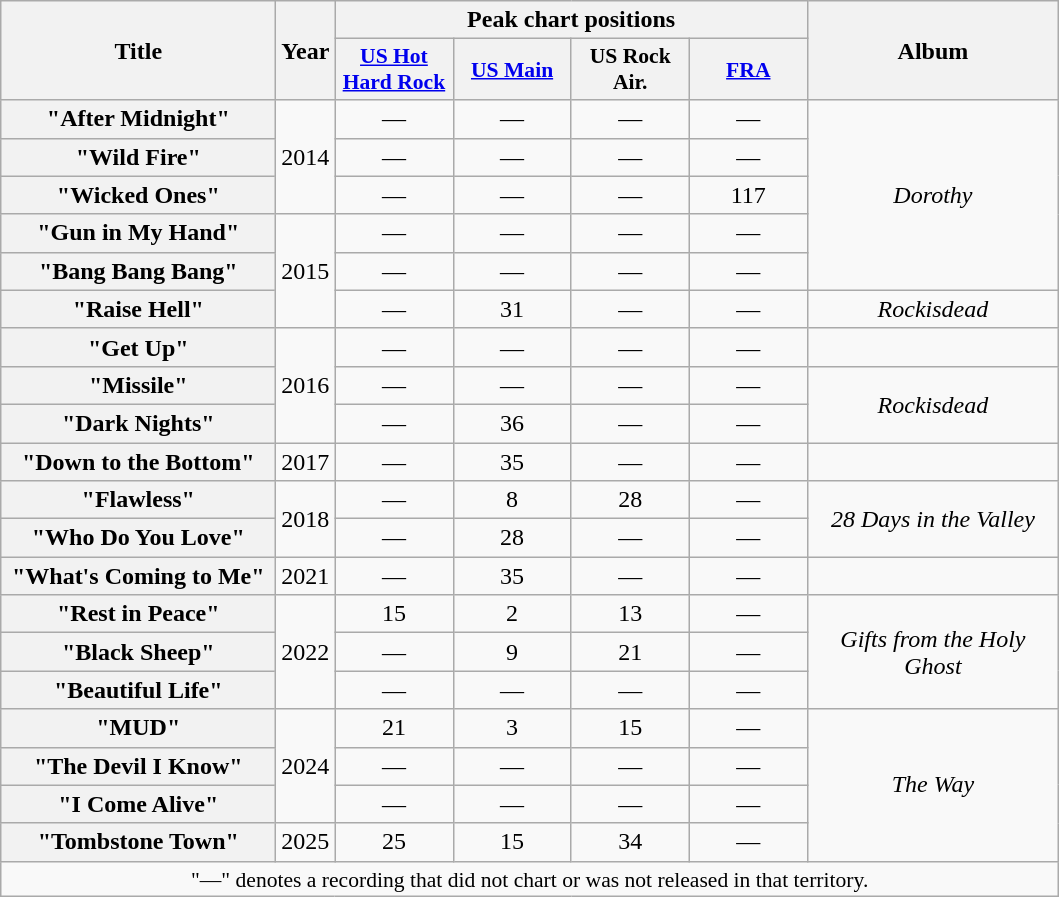<table style="text-align:center;" class="wikitable plainrowheaders">
<tr>
<th scope="col" rowspan="2" style="width:11em;">Title</th>
<th scope="col" rowspan="2" style="width:1em;">Year</th>
<th scope="col" colspan="4">Peak chart positions</th>
<th scope="col" rowspan="2" style="width:10em;">Album</th>
</tr>
<tr>
<th style="width:5em; font-size:90%;"><a href='#'>US Hot Hard Rock</a></th>
<th style="width:5em; font-size:90%;"><a href='#'>US Main</a><br></th>
<th style="width:5em; font-size:90%;">US Rock Air.</th>
<th style="width:5em; font-size:90%;"><a href='#'>FRA</a></th>
</tr>
<tr>
<th scope="row">"After Midnight"</th>
<td rowspan="3">2014</td>
<td>—</td>
<td>—</td>
<td>—</td>
<td>—</td>
<td rowspan="5"><em>Dorothy</em></td>
</tr>
<tr>
<th scope="row">"Wild Fire"</th>
<td>—</td>
<td>—</td>
<td>—</td>
<td>—</td>
</tr>
<tr>
<th scope="row">"Wicked Ones"</th>
<td>—</td>
<td>—</td>
<td>—</td>
<td>117</td>
</tr>
<tr>
<th scope="row">"Gun in My Hand"</th>
<td rowspan="3">2015</td>
<td>—</td>
<td>—</td>
<td>—</td>
<td>—</td>
</tr>
<tr>
<th scope="row">"Bang Bang Bang"</th>
<td>—</td>
<td>—</td>
<td>—</td>
<td>—</td>
</tr>
<tr>
<th scope="row">"Raise Hell"</th>
<td>—</td>
<td>31</td>
<td>—</td>
<td>—</td>
<td><em>Rockisdead</em></td>
</tr>
<tr>
<th scope="row">"Get Up"</th>
<td rowspan="3">2016</td>
<td>—</td>
<td>—</td>
<td>—</td>
<td>—</td>
<td></td>
</tr>
<tr>
<th scope="row">"Missile"</th>
<td>—</td>
<td>—</td>
<td>—</td>
<td>—</td>
<td rowspan="2"><em>Rockisdead</em></td>
</tr>
<tr>
<th scope="row">"Dark Nights"</th>
<td>—</td>
<td>36</td>
<td>—</td>
<td>—</td>
</tr>
<tr>
<th scope="row">"Down to the Bottom"</th>
<td>2017</td>
<td>—</td>
<td>35</td>
<td>—</td>
<td>—</td>
<td></td>
</tr>
<tr>
<th scope="row">"Flawless"</th>
<td rowspan="2">2018</td>
<td>—</td>
<td>8</td>
<td>28</td>
<td>—</td>
<td rowspan="2"><em>28 Days in the Valley</em></td>
</tr>
<tr>
<th scope="row">"Who Do You Love"</th>
<td>—</td>
<td>28</td>
<td>—</td>
<td>—</td>
</tr>
<tr>
<th scope="row">"What's Coming to Me"</th>
<td>2021</td>
<td>—</td>
<td>35</td>
<td>—</td>
<td>—</td>
<td></td>
</tr>
<tr>
<th scope="row">"Rest in Peace"</th>
<td rowspan="3">2022</td>
<td>15</td>
<td>2</td>
<td>13</td>
<td>—</td>
<td rowspan="3"><em>Gifts from the Holy Ghost</em></td>
</tr>
<tr>
<th scope="row">"Black Sheep"</th>
<td>—</td>
<td>9</td>
<td>21</td>
<td>—</td>
</tr>
<tr>
<th scope="row">"Beautiful Life"</th>
<td>—</td>
<td>—</td>
<td>—</td>
<td>—</td>
</tr>
<tr>
<th scope="row">"MUD"</th>
<td rowspan="3">2024</td>
<td>21</td>
<td>3</td>
<td>15</td>
<td>—</td>
<td rowspan="4"><em>The Way</em></td>
</tr>
<tr>
<th scope ="row">"The Devil I Know"</th>
<td>—</td>
<td>—</td>
<td>—</td>
<td>—</td>
</tr>
<tr>
<th scope ="row">"I Come Alive"</th>
<td>—</td>
<td>—</td>
<td>—</td>
<td>—</td>
</tr>
<tr>
<th scope ="row">"Tombstone Town" </th>
<td>2025</td>
<td>25</td>
<td>15</td>
<td>34</td>
<td>—</td>
</tr>
<tr>
<td colspan="14" style="font-size:90%">"—" denotes a recording that did not chart or was not released in that territory.</td>
</tr>
</table>
